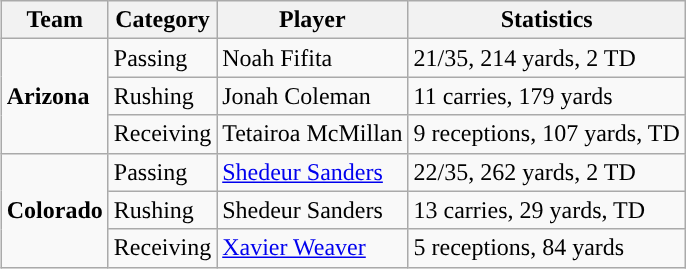<table class="wikitable" style="float: right;">
<tr>
<th>Team</th>
<th>Category</th>
<th>Player</th>
<th>Statistics</th>
</tr>
<tr>
<td rowspan=3><strong>Arizona</strong></td>
<td>Passing</td>
<td>Noah Fifita</td>
<td>21/35, 214 yards, 2 TD</td>
</tr>
<tr>
<td>Rushing</td>
<td>Jonah Coleman</td>
<td>11 carries, 179 yards</td>
</tr>
<tr>
<td>Receiving</td>
<td>Tetairoa McMillan</td>
<td>9 receptions, 107 yards, TD</td>
</tr>
<tr>
<td rowspan=3><strong>Colorado</strong></td>
<td>Passing</td>
<td><a href='#'>Shedeur Sanders</a></td>
<td>22/35, 262 yards, 2 TD</td>
</tr>
<tr>
<td>Rushing</td>
<td>Shedeur Sanders</td>
<td>13 carries, 29 yards, TD</td>
</tr>
<tr>
<td>Receiving</td>
<td><a href='#'>Xavier Weaver</a></td>
<td>5 receptions, 84 yards</td>
</tr>
</table>
